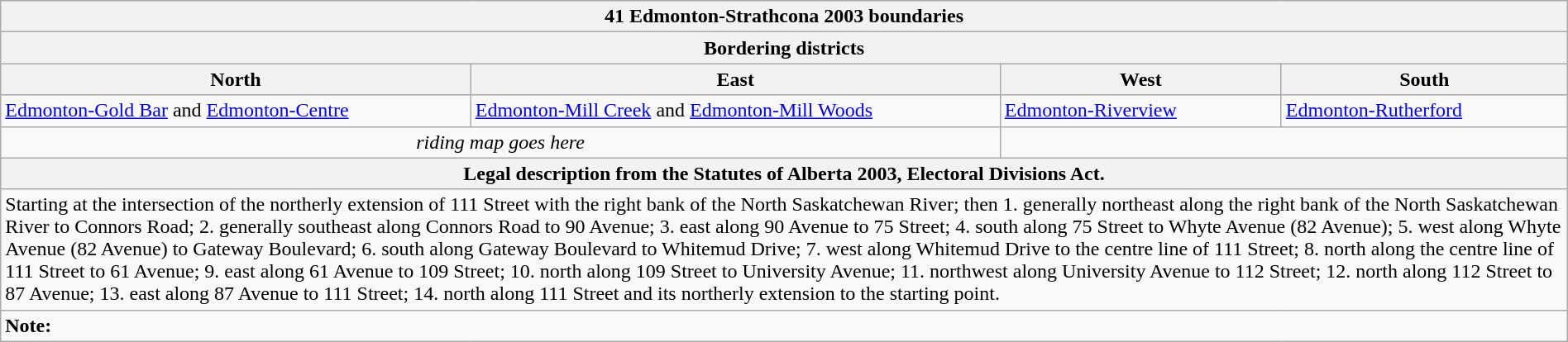<table class="wikitable collapsible collapsed" style="width:100%;">
<tr>
<th colspan=4>41 Edmonton-Strathcona 2003 boundaries</th>
</tr>
<tr>
<th colspan=4>Bordering districts</th>
</tr>
<tr>
<th>North</th>
<th>East</th>
<th>West</th>
<th>South</th>
</tr>
<tr>
<td><a href='#'>Edmonton-Gold Bar</a> and <a href='#'>Edmonton-Centre</a></td>
<td><a href='#'>Edmonton-Mill Creek</a> and <a href='#'>Edmonton-Mill Woods</a></td>
<td><a href='#'>Edmonton-Riverview</a></td>
<td><a href='#'>Edmonton-Rutherford</a></td>
</tr>
<tr>
<td colspan=2 align=center><em>riding map goes here</em></td>
<td colspan=2 align=center></td>
</tr>
<tr>
<th colspan=4>Legal description from the Statutes of Alberta 2003, Electoral Divisions Act.</th>
</tr>
<tr>
<td colspan=4>Starting at the intersection of the northerly extension of 111 Street with the right bank of the North Saskatchewan River; then 1. generally northeast along the right bank of the North Saskatchewan River to Connors Road; 2. generally southeast along Connors Road to 90 Avenue; 3. east along 90 Avenue to 75 Street; 4. south along 75 Street to Whyte Avenue (82 Avenue); 5. west along Whyte Avenue (82 Avenue) to Gateway Boulevard; 6. south along Gateway Boulevard to Whitemud Drive; 7. west along Whitemud Drive to the centre line of 111 Street; 8. north along the centre line of 111 Street to 61 Avenue; 9. east along 61 Avenue to 109 Street; 10. north along 109 Street to University Avenue; 11. northwest along University Avenue to 112 Street; 12. north along 112 Street to 87 Avenue; 13. east along 87 Avenue to 111 Street; 14. north along 111 Street and its northerly extension to the starting point.</td>
</tr>
<tr>
<td colspan=4><strong>Note:</strong></td>
</tr>
</table>
